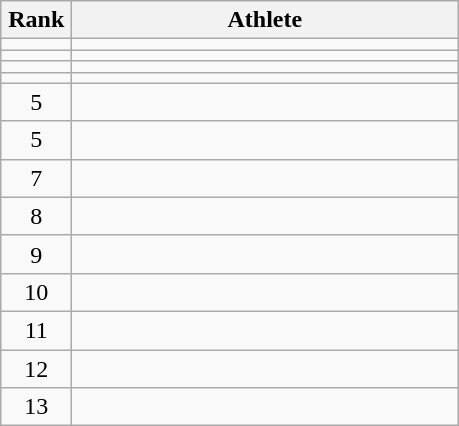<table class="wikitable" style="text-align: center;">
<tr>
<th width=40>Rank</th>
<th width=250>Athlete</th>
</tr>
<tr>
<td></td>
<td align="left"></td>
</tr>
<tr>
<td></td>
<td align="left"></td>
</tr>
<tr>
<td></td>
<td align="left"></td>
</tr>
<tr>
<td></td>
<td align="left"></td>
</tr>
<tr>
<td>5</td>
<td align="left"></td>
</tr>
<tr>
<td>5</td>
<td align="left"></td>
</tr>
<tr>
<td>7</td>
<td align="left"></td>
</tr>
<tr>
<td>8</td>
<td align="left"></td>
</tr>
<tr>
<td>9</td>
<td align="left"></td>
</tr>
<tr>
<td>10</td>
<td align="left"></td>
</tr>
<tr>
<td>11</td>
<td align="left"></td>
</tr>
<tr>
<td>12</td>
<td align="left"></td>
</tr>
<tr>
<td>13</td>
<td align="left"></td>
</tr>
</table>
